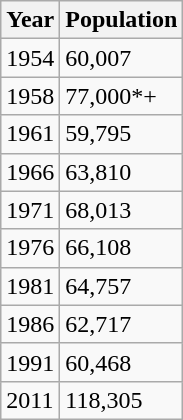<table class="wikitable">
<tr>
<th>Year</th>
<th>Population</th>
</tr>
<tr>
<td>1954</td>
<td>60,007</td>
</tr>
<tr>
<td>1958</td>
<td>77,000*+</td>
</tr>
<tr>
<td>1961</td>
<td>59,795</td>
</tr>
<tr>
<td>1966</td>
<td>63,810</td>
</tr>
<tr>
<td>1971</td>
<td>68,013</td>
</tr>
<tr>
<td>1976</td>
<td>66,108</td>
</tr>
<tr>
<td>1981</td>
<td>64,757</td>
</tr>
<tr>
<td>1986</td>
<td>62,717</td>
</tr>
<tr>
<td>1991</td>
<td>60,468</td>
</tr>
<tr>
<td>2011</td>
<td>118,305</td>
</tr>
</table>
